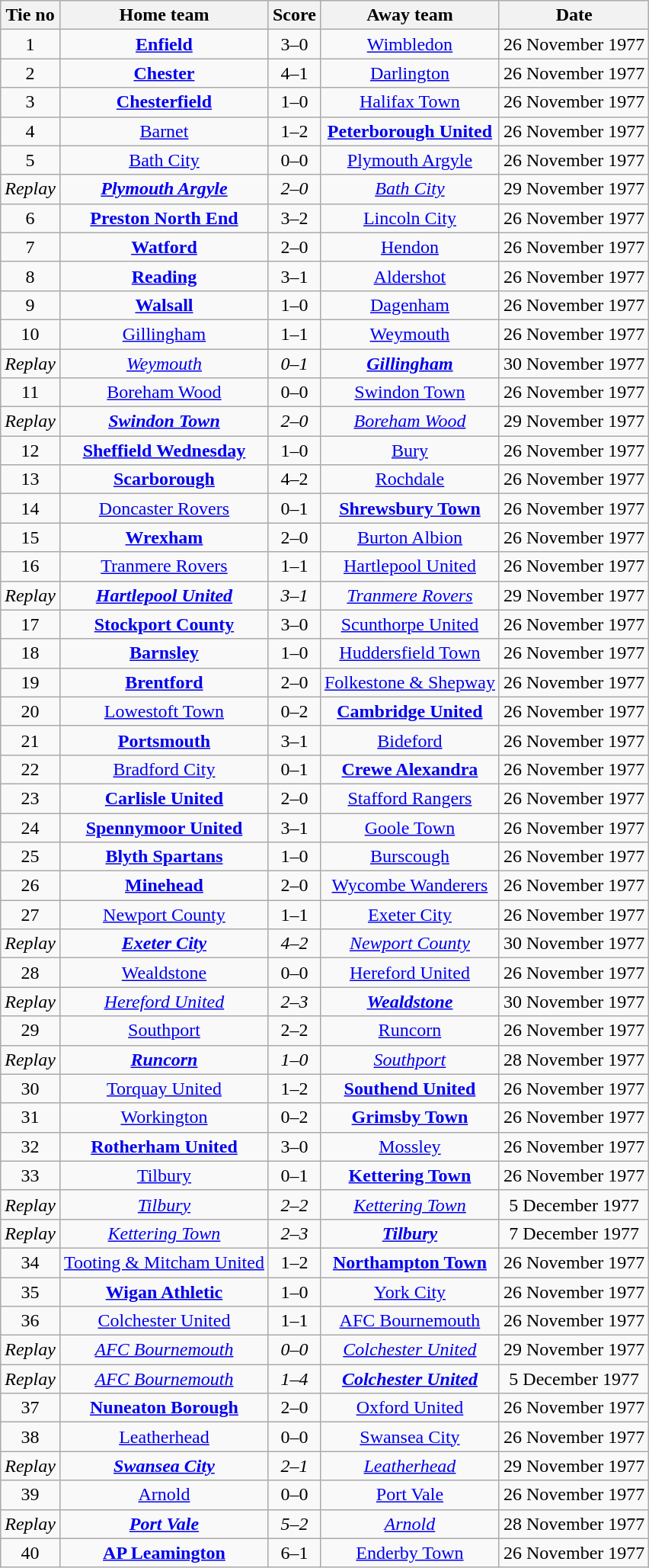<table class="wikitable" style="text-align: center">
<tr>
<th>Tie no</th>
<th>Home team</th>
<th>Score</th>
<th>Away team</th>
<th>Date</th>
</tr>
<tr>
<td>1</td>
<td><strong><a href='#'>Enfield</a></strong></td>
<td>3–0</td>
<td><a href='#'>Wimbledon</a></td>
<td>26 November 1977</td>
</tr>
<tr>
<td>2</td>
<td><strong><a href='#'>Chester</a></strong></td>
<td>4–1</td>
<td><a href='#'>Darlington</a></td>
<td>26 November 1977</td>
</tr>
<tr>
<td>3</td>
<td><strong><a href='#'>Chesterfield</a></strong></td>
<td>1–0</td>
<td><a href='#'>Halifax Town</a></td>
<td>26 November 1977</td>
</tr>
<tr>
<td>4</td>
<td><a href='#'>Barnet</a></td>
<td>1–2</td>
<td><strong><a href='#'>Peterborough United</a></strong></td>
<td>26 November 1977</td>
</tr>
<tr>
<td>5</td>
<td><a href='#'>Bath City</a></td>
<td>0–0</td>
<td><a href='#'>Plymouth Argyle</a></td>
<td>26 November 1977</td>
</tr>
<tr>
<td><em>Replay</em></td>
<td><strong><em><a href='#'>Plymouth Argyle</a></em></strong></td>
<td><em>2–0</em></td>
<td><em><a href='#'>Bath City</a></em></td>
<td>29 November 1977</td>
</tr>
<tr>
<td>6</td>
<td><strong><a href='#'>Preston North End</a></strong></td>
<td>3–2</td>
<td><a href='#'>Lincoln City</a></td>
<td>26 November 1977</td>
</tr>
<tr>
<td>7</td>
<td><strong><a href='#'>Watford</a></strong></td>
<td>2–0</td>
<td><a href='#'>Hendon</a></td>
<td>26 November 1977</td>
</tr>
<tr>
<td>8</td>
<td><strong><a href='#'>Reading</a></strong></td>
<td>3–1</td>
<td><a href='#'>Aldershot</a></td>
<td>26 November 1977</td>
</tr>
<tr>
<td>9</td>
<td><strong><a href='#'>Walsall</a></strong></td>
<td>1–0</td>
<td><a href='#'>Dagenham</a></td>
<td>26 November 1977</td>
</tr>
<tr>
<td>10</td>
<td><a href='#'>Gillingham</a></td>
<td>1–1</td>
<td><a href='#'>Weymouth</a></td>
<td>26 November 1977</td>
</tr>
<tr>
<td><em>Replay</em></td>
<td><em><a href='#'>Weymouth</a></em></td>
<td><em>0–1</em></td>
<td><strong><em><a href='#'>Gillingham</a></em></strong></td>
<td>30 November 1977</td>
</tr>
<tr>
<td>11</td>
<td><a href='#'>Boreham Wood</a></td>
<td>0–0</td>
<td><a href='#'>Swindon Town</a></td>
<td>26 November 1977</td>
</tr>
<tr>
<td><em>Replay</em></td>
<td><strong><em><a href='#'>Swindon Town</a></em></strong></td>
<td><em>2–0</em></td>
<td><em><a href='#'>Boreham Wood</a></em></td>
<td>29 November 1977</td>
</tr>
<tr>
<td>12</td>
<td><strong><a href='#'>Sheffield Wednesday</a></strong></td>
<td>1–0</td>
<td><a href='#'>Bury</a></td>
<td>26 November 1977</td>
</tr>
<tr>
<td>13</td>
<td><strong><a href='#'>Scarborough</a></strong></td>
<td>4–2</td>
<td><a href='#'>Rochdale</a></td>
<td>26 November 1977</td>
</tr>
<tr>
<td>14</td>
<td><a href='#'>Doncaster Rovers</a></td>
<td>0–1</td>
<td><strong><a href='#'>Shrewsbury Town</a></strong></td>
<td>26 November 1977</td>
</tr>
<tr>
<td>15</td>
<td><strong><a href='#'>Wrexham</a></strong></td>
<td>2–0</td>
<td><a href='#'>Burton Albion</a></td>
<td>26 November 1977</td>
</tr>
<tr>
<td>16</td>
<td><a href='#'>Tranmere Rovers</a></td>
<td>1–1</td>
<td><a href='#'>Hartlepool United</a></td>
<td>26 November 1977</td>
</tr>
<tr>
<td><em>Replay</em></td>
<td><strong><em><a href='#'>Hartlepool United</a></em></strong></td>
<td><em>3–1</em></td>
<td><em><a href='#'>Tranmere Rovers</a></em></td>
<td>29 November 1977</td>
</tr>
<tr>
<td>17</td>
<td><strong><a href='#'>Stockport County</a></strong></td>
<td>3–0</td>
<td><a href='#'>Scunthorpe United</a></td>
<td>26 November 1977</td>
</tr>
<tr>
<td>18</td>
<td><strong><a href='#'>Barnsley</a></strong></td>
<td>1–0</td>
<td><a href='#'>Huddersfield Town</a></td>
<td>26 November 1977</td>
</tr>
<tr>
<td>19</td>
<td><strong><a href='#'>Brentford</a></strong></td>
<td>2–0</td>
<td><a href='#'>Folkestone & Shepway</a></td>
<td>26 November 1977</td>
</tr>
<tr>
<td>20</td>
<td><a href='#'>Lowestoft Town</a></td>
<td>0–2</td>
<td><strong><a href='#'>Cambridge United</a></strong></td>
<td>26 November 1977</td>
</tr>
<tr>
<td>21</td>
<td><strong><a href='#'>Portsmouth</a></strong></td>
<td>3–1</td>
<td><a href='#'>Bideford</a></td>
<td>26 November 1977</td>
</tr>
<tr>
<td>22</td>
<td><a href='#'>Bradford City</a></td>
<td>0–1</td>
<td><strong><a href='#'>Crewe Alexandra</a></strong></td>
<td>26 November 1977</td>
</tr>
<tr>
<td>23</td>
<td><strong><a href='#'>Carlisle United</a></strong></td>
<td>2–0</td>
<td><a href='#'>Stafford Rangers</a></td>
<td>26 November 1977</td>
</tr>
<tr>
<td>24</td>
<td><strong><a href='#'>Spennymoor United</a></strong></td>
<td>3–1</td>
<td><a href='#'>Goole Town</a></td>
<td>26 November 1977</td>
</tr>
<tr>
<td>25</td>
<td><strong><a href='#'>Blyth Spartans</a></strong></td>
<td>1–0</td>
<td><a href='#'>Burscough</a></td>
<td>26 November 1977</td>
</tr>
<tr>
<td>26</td>
<td><strong><a href='#'>Minehead</a></strong></td>
<td>2–0</td>
<td><a href='#'>Wycombe Wanderers</a></td>
<td>26 November 1977</td>
</tr>
<tr>
<td>27</td>
<td><a href='#'>Newport County</a></td>
<td>1–1</td>
<td><a href='#'>Exeter City</a></td>
<td>26 November 1977</td>
</tr>
<tr>
<td><em>Replay</em></td>
<td><strong><em><a href='#'>Exeter City</a></em></strong></td>
<td><em>4–2</em></td>
<td><em><a href='#'>Newport County</a></em></td>
<td>30 November 1977</td>
</tr>
<tr>
<td>28</td>
<td><a href='#'>Wealdstone</a></td>
<td>0–0</td>
<td><a href='#'>Hereford United</a></td>
<td>26 November 1977</td>
</tr>
<tr>
<td><em>Replay</em></td>
<td><em><a href='#'>Hereford United</a></em></td>
<td><em>2–3</em></td>
<td><strong><em><a href='#'>Wealdstone</a></em></strong></td>
<td>30 November 1977</td>
</tr>
<tr>
<td>29</td>
<td><a href='#'>Southport</a></td>
<td>2–2</td>
<td><a href='#'>Runcorn</a></td>
<td>26 November 1977</td>
</tr>
<tr>
<td><em>Replay</em></td>
<td><strong><em><a href='#'>Runcorn</a></em></strong></td>
<td><em>1–0</em></td>
<td><em><a href='#'>Southport</a></em></td>
<td>28 November 1977</td>
</tr>
<tr>
<td>30</td>
<td><a href='#'>Torquay United</a></td>
<td>1–2</td>
<td><strong><a href='#'>Southend United</a></strong></td>
<td>26 November 1977</td>
</tr>
<tr>
<td>31</td>
<td><a href='#'>Workington</a></td>
<td>0–2</td>
<td><strong><a href='#'>Grimsby Town</a></strong></td>
<td>26 November 1977</td>
</tr>
<tr>
<td>32</td>
<td><strong><a href='#'>Rotherham United</a></strong></td>
<td>3–0</td>
<td><a href='#'>Mossley</a></td>
<td>26 November 1977</td>
</tr>
<tr>
<td>33</td>
<td><a href='#'>Tilbury</a></td>
<td>0–1</td>
<td><strong><a href='#'>Kettering Town</a></strong></td>
<td>26 November 1977</td>
</tr>
<tr>
<td><em>Replay</em></td>
<td><em><a href='#'>Tilbury</a></em></td>
<td><em>2–2</em></td>
<td><em><a href='#'>Kettering Town</a></em></td>
<td>5 December 1977</td>
</tr>
<tr>
<td><em>Replay</em></td>
<td><em><a href='#'>Kettering Town</a></em></td>
<td><em>2–3</em></td>
<td><strong><em><a href='#'>Tilbury</a></em></strong></td>
<td>7 December 1977</td>
</tr>
<tr>
<td>34</td>
<td><a href='#'>Tooting & Mitcham United</a></td>
<td>1–2</td>
<td><strong><a href='#'>Northampton Town</a></strong></td>
<td>26 November 1977</td>
</tr>
<tr>
<td>35</td>
<td><strong><a href='#'>Wigan Athletic</a></strong></td>
<td>1–0</td>
<td><a href='#'>York City</a></td>
<td>26 November 1977</td>
</tr>
<tr>
<td>36</td>
<td><a href='#'>Colchester United</a></td>
<td>1–1</td>
<td><a href='#'>AFC Bournemouth</a></td>
<td>26 November 1977</td>
</tr>
<tr>
<td><em>Replay</em></td>
<td><em><a href='#'>AFC Bournemouth</a></em></td>
<td><em>0–0</em></td>
<td><em><a href='#'>Colchester United</a></em></td>
<td>29 November 1977</td>
</tr>
<tr>
<td><em>Replay</em></td>
<td><em><a href='#'>AFC Bournemouth</a></em></td>
<td><em>1–4</em></td>
<td><strong><em><a href='#'>Colchester United</a></em></strong></td>
<td>5 December 1977</td>
</tr>
<tr>
<td>37</td>
<td><strong><a href='#'>Nuneaton Borough</a></strong></td>
<td>2–0</td>
<td><a href='#'>Oxford United</a></td>
<td>26 November 1977</td>
</tr>
<tr>
<td>38</td>
<td><a href='#'>Leatherhead</a></td>
<td>0–0</td>
<td><a href='#'>Swansea City</a></td>
<td>26 November 1977</td>
</tr>
<tr>
<td><em>Replay</em></td>
<td><strong><em><a href='#'>Swansea City</a></em></strong></td>
<td><em>2–1</em></td>
<td><em><a href='#'>Leatherhead</a></em></td>
<td>29 November 1977</td>
</tr>
<tr>
<td>39</td>
<td><a href='#'>Arnold</a></td>
<td>0–0</td>
<td><a href='#'>Port Vale</a></td>
<td>26 November 1977</td>
</tr>
<tr>
<td><em>Replay</em></td>
<td><strong><em><a href='#'>Port Vale</a></em></strong></td>
<td><em>5–2</em></td>
<td><em><a href='#'>Arnold</a></em></td>
<td>28 November 1977</td>
</tr>
<tr>
<td>40</td>
<td><strong><a href='#'>AP Leamington</a></strong></td>
<td>6–1</td>
<td><a href='#'>Enderby Town</a></td>
<td>26 November 1977</td>
</tr>
</table>
